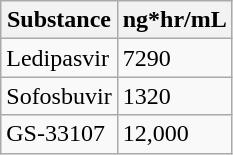<table class="wikitable">
<tr>
<th>Substance</th>
<th>ng*hr/mL</th>
</tr>
<tr>
<td>Ledipasvir</td>
<td>7290</td>
</tr>
<tr>
<td>Sofosbuvir</td>
<td>1320</td>
</tr>
<tr>
<td>GS-33107</td>
<td>12,000</td>
</tr>
</table>
